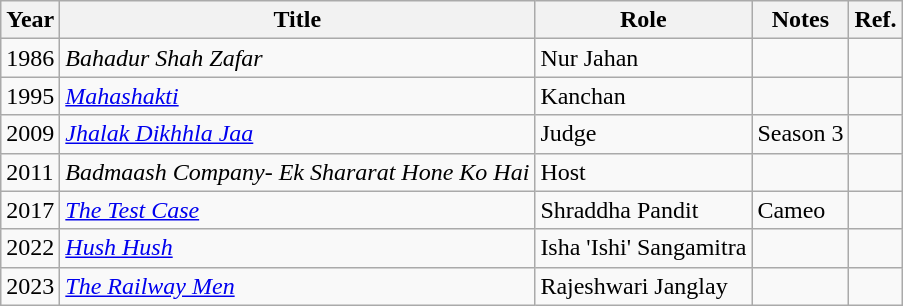<table class="wikitable sortable">
<tr>
<th>Year</th>
<th>Title</th>
<th>Role</th>
<th>Notes</th>
<th class="unsortable">Ref.</th>
</tr>
<tr>
<td>1986</td>
<td><em>Bahadur Shah Zafar</em></td>
<td>Nur Jahan</td>
<td></td>
<td style="text-align: center;"></td>
</tr>
<tr>
<td>1995</td>
<td><em><a href='#'>Mahashakti</a></em></td>
<td>Kanchan</td>
<td></td>
<td style="text-align: center;"></td>
</tr>
<tr>
<td>2009</td>
<td><em><a href='#'>Jhalak Dikhhla Jaa</a></em></td>
<td>Judge</td>
<td>Season 3</td>
<td style="text-align: center;"></td>
</tr>
<tr>
<td>2011</td>
<td><em>Badmaash Company- Ek Shararat Hone Ko Hai</em></td>
<td>Host</td>
<td></td>
<td style="text-align: center;"></td>
</tr>
<tr>
<td>2017</td>
<td><em><a href='#'>The Test Case</a></em></td>
<td>Shraddha Pandit</td>
<td>Cameo</td>
<td style="text-align: center;"></td>
</tr>
<tr>
<td>2022</td>
<td><em><a href='#'>Hush Hush</a></em></td>
<td>Isha 'Ishi' Sangamitra</td>
<td></td>
<td style="text-align: center;"></td>
</tr>
<tr>
<td>2023</td>
<td><em><a href='#'>The Railway Men</a></em></td>
<td>Rajeshwari Janglay</td>
<td></td>
<td style="text-align: center;"></td>
</tr>
</table>
